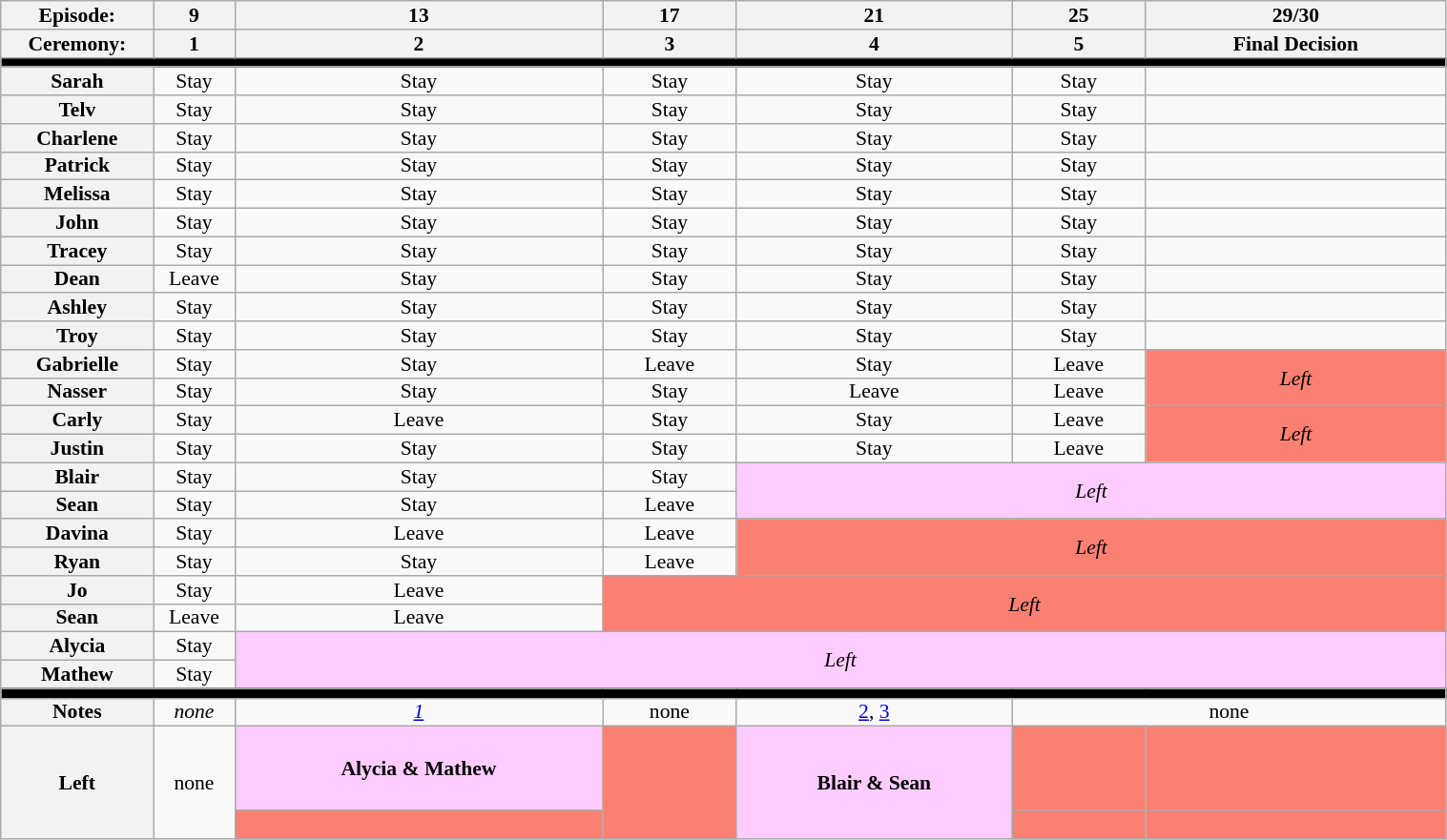<table class="wikitable" style="text-align:center; width:80%; font-size:90%; line-height:13px;">
<tr>
<th width=100>Episode:</th>
<th width=50>9</th>
<th>13</th>
<th>17</th>
<th>21</th>
<th>25</th>
<th>29/30</th>
</tr>
<tr>
<th>Ceremony:</th>
<th>1</th>
<th>2</th>
<th>3</th>
<th>4</th>
<th>5</th>
<th>Final Decision</th>
</tr>
<tr>
<th style="background:#000;" colspan="9"></th>
</tr>
<tr>
<th>Sarah</th>
<td>Stay</td>
<td>Stay</td>
<td>Stay</td>
<td>Stay</td>
<td>Stay</td>
<td></td>
</tr>
<tr>
<th>Telv</th>
<td>Stay</td>
<td>Stay</td>
<td>Stay</td>
<td>Stay</td>
<td>Stay</td>
<td></td>
</tr>
<tr>
<th>Charlene</th>
<td>Stay</td>
<td>Stay</td>
<td>Stay</td>
<td>Stay</td>
<td>Stay</td>
<td></td>
</tr>
<tr>
<th>Patrick</th>
<td>Stay</td>
<td>Stay</td>
<td>Stay</td>
<td>Stay</td>
<td>Stay</td>
<td></td>
</tr>
<tr>
<th>Melissa</th>
<td>Stay</td>
<td>Stay</td>
<td>Stay</td>
<td>Stay</td>
<td>Stay</td>
<td></td>
</tr>
<tr>
<th>John</th>
<td>Stay</td>
<td>Stay</td>
<td>Stay</td>
<td>Stay</td>
<td>Stay</td>
<td></td>
</tr>
<tr>
<th>Tracey</th>
<td>Stay</td>
<td>Stay</td>
<td>Stay</td>
<td>Stay</td>
<td>Stay</td>
<td></td>
</tr>
<tr>
<th>Dean</th>
<td>Leave</td>
<td>Stay</td>
<td>Stay</td>
<td>Stay</td>
<td>Stay</td>
<td></td>
</tr>
<tr>
<th>Ashley</th>
<td>Stay</td>
<td>Stay</td>
<td>Stay</td>
<td>Stay</td>
<td>Stay</td>
<td></td>
</tr>
<tr>
<th>Troy</th>
<td>Stay</td>
<td>Stay</td>
<td>Stay</td>
<td>Stay</td>
<td>Stay</td>
<td></td>
</tr>
<tr>
<th>Gabrielle</th>
<td>Stay</td>
<td>Stay</td>
<td>Leave</td>
<td>Stay</td>
<td>Leave</td>
<td rowspan=2 colspan=1 style="background:salmon; text-align:center;"><em>Left</em></td>
</tr>
<tr>
<th>Nasser</th>
<td>Stay</td>
<td>Stay</td>
<td>Stay</td>
<td>Leave</td>
<td>Leave</td>
</tr>
<tr>
<th>Carly</th>
<td>Stay</td>
<td>Leave</td>
<td>Stay</td>
<td>Stay</td>
<td>Leave</td>
<td rowspan=2 colspan=1 style="background:salmon; text-align:center;"><em>Left</em></td>
</tr>
<tr>
<th>Justin</th>
<td>Stay</td>
<td>Stay</td>
<td>Stay</td>
<td>Stay</td>
<td>Leave</td>
</tr>
<tr>
<th>Blair</th>
<td>Stay</td>
<td>Stay</td>
<td>Stay</td>
<td rowspan=2 colspan=3 style="background:#fcf; text-align:center;"><em>Left</em></td>
</tr>
<tr>
<th>Sean</th>
<td>Stay</td>
<td>Stay</td>
<td>Leave</td>
</tr>
<tr>
<th>Davina</th>
<td>Stay</td>
<td>Leave</td>
<td>Leave</td>
<td rowspan=2 colspan=3 style="background:salmon; text-align:center;"><em>Left</em></td>
</tr>
<tr>
<th>Ryan</th>
<td>Stay</td>
<td>Stay</td>
<td>Leave</td>
</tr>
<tr>
<th>Jo</th>
<td>Stay</td>
<td>Leave</td>
<td rowspan=2 colspan=4 style="background:salmon; text-align:center;"><em>Left</em></td>
</tr>
<tr>
<th>Sean</th>
<td>Leave</td>
<td>Leave</td>
</tr>
<tr>
<th>Alycia</th>
<td>Stay</td>
<td rowspan=2 colspan=5 style="background:#fcf; text-align:center;"><em>Left</em></td>
</tr>
<tr>
<th>Mathew</th>
<td>Stay</td>
</tr>
<tr>
<th style="background:#000;" colspan="8"></th>
</tr>
<tr>
<th>Notes</th>
<td><em>none</em></td>
<td><em><a href='#'>1</a></td>
<td></em>none<em></td>
<td></em> <a href='#'>2</a>, <a href='#'>3</a> <em></td>
<td colspan=2></em>none<em></td>
</tr>
<tr>
<th rowspan=2 style=height:5em;">Left</th>
<td rowspan=2></em>none<em></td>
<td style="background:#fcf; text-align:center;"><strong>Alycia & Mathew</strong></td>
<td rowspan=2 style="background:salmon; text-align:center;"></td>
<td rowspan=2 style="background:#fcf; text-align:center;"><strong>Blair & Sean</strong></td>
<td style="background:salmon; text-align:center;"></td>
<td style="background:salmon; text-align:center;"></td>
</tr>
<tr>
<td style="background:salmon; text-align:center;"></td>
<td style="background:salmon; text-align:center;"></td>
<td style="background:salmon; text-align:center;"></td>
</tr>
</table>
